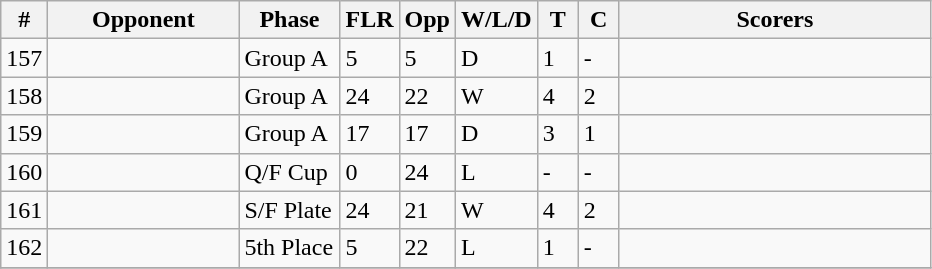<table class="wikitable sortable">
<tr>
<th width=10>#</th>
<th width=120>Opponent</th>
<th width=60>Phase</th>
<th width=30>FLR</th>
<th width=30>Opp</th>
<th width=45>W/L/D</th>
<th width=20>T</th>
<th width=20>C</th>
<th width=200>Scorers</th>
</tr>
<tr>
<td>157</td>
<td></td>
<td>Group A</td>
<td>5</td>
<td>5</td>
<td>D</td>
<td>1</td>
<td>-</td>
<td></td>
</tr>
<tr>
<td>158</td>
<td></td>
<td>Group A</td>
<td>24</td>
<td>22</td>
<td>W</td>
<td>4</td>
<td>2</td>
<td></td>
</tr>
<tr>
<td>159</td>
<td></td>
<td>Group A</td>
<td>17</td>
<td>17</td>
<td>D</td>
<td>3</td>
<td>1</td>
<td></td>
</tr>
<tr>
<td>160</td>
<td></td>
<td>Q/F Cup</td>
<td>0</td>
<td>24</td>
<td>L</td>
<td>-</td>
<td>-</td>
<td></td>
</tr>
<tr>
<td>161</td>
<td></td>
<td>S/F Plate</td>
<td>24</td>
<td>21</td>
<td>W</td>
<td>4</td>
<td>2</td>
<td></td>
</tr>
<tr>
<td>162</td>
<td></td>
<td>5th Place</td>
<td>5</td>
<td>22</td>
<td>L</td>
<td>1</td>
<td>-</td>
<td></td>
</tr>
<tr>
</tr>
</table>
